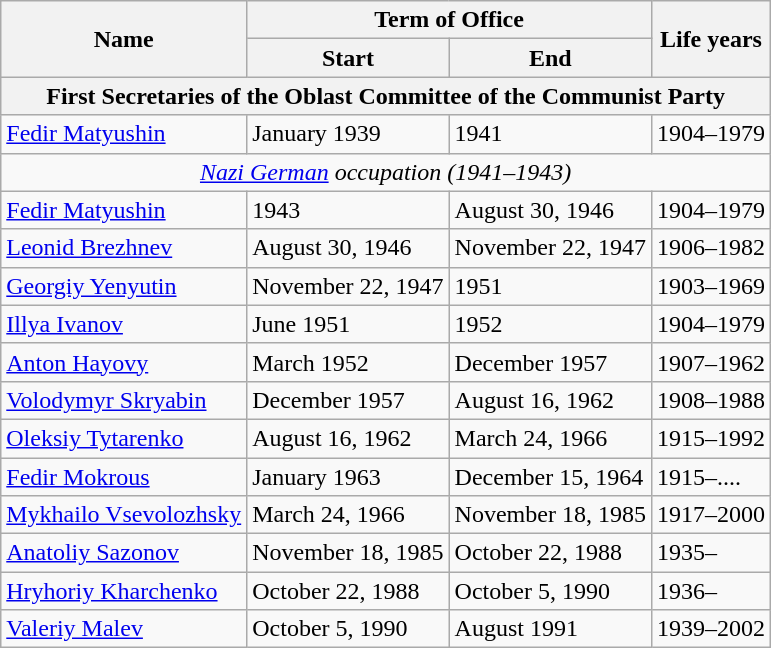<table class="wikitable">
<tr>
<th rowspan="2">Name</th>
<th colspan="2">Term of Office</th>
<th rowspan="2">Life years</th>
</tr>
<tr>
<th>Start</th>
<th>End</th>
</tr>
<tr>
<th colspan="4">First Secretaries of the Oblast Committee of the Communist Party</th>
</tr>
<tr>
<td><a href='#'>Fedir Matyushin</a></td>
<td>January 1939</td>
<td>1941</td>
<td>1904–1979</td>
</tr>
<tr>
<td colspan="4" align=center><em><a href='#'>Nazi German</a> occupation (1941–1943)</em></td>
</tr>
<tr>
<td><a href='#'>Fedir Matyushin</a></td>
<td>1943</td>
<td>August 30, 1946</td>
<td>1904–1979</td>
</tr>
<tr>
<td><a href='#'>Leonid Brezhnev</a></td>
<td>August 30, 1946</td>
<td>November 22, 1947</td>
<td>1906–1982</td>
</tr>
<tr>
<td><a href='#'>Georgiy Yenyutin</a></td>
<td>November 22, 1947</td>
<td>1951</td>
<td>1903–1969</td>
</tr>
<tr>
<td><a href='#'>Illya Ivanov</a></td>
<td>June 1951</td>
<td>1952</td>
<td>1904–1979</td>
</tr>
<tr>
<td><a href='#'>Anton Hayovy</a></td>
<td>March 1952</td>
<td>December 1957</td>
<td>1907–1962</td>
</tr>
<tr>
<td><a href='#'>Volodymyr Skryabin</a></td>
<td>December 1957</td>
<td>August 16, 1962</td>
<td>1908–1988</td>
</tr>
<tr>
<td><a href='#'>Oleksiy Tytarenko</a></td>
<td>August 16, 1962</td>
<td>March 24, 1966</td>
<td>1915–1992</td>
</tr>
<tr>
<td><a href='#'>Fedir Mokrous</a></td>
<td>January 1963</td>
<td>December 15, 1964</td>
<td>1915–....</td>
</tr>
<tr>
<td><a href='#'>Mykhailo Vsevolozhsky</a></td>
<td>March 24, 1966</td>
<td>November 18, 1985</td>
<td>1917–2000</td>
</tr>
<tr>
<td><a href='#'>Anatoliy Sazonov</a></td>
<td>November 18, 1985</td>
<td>October 22, 1988</td>
<td>1935–</td>
</tr>
<tr>
<td><a href='#'>Hryhoriy Kharchenko</a></td>
<td>October 22, 1988</td>
<td>October 5, 1990</td>
<td>1936–</td>
</tr>
<tr>
<td><a href='#'>Valeriy Malev</a></td>
<td>October 5, 1990</td>
<td>August 1991</td>
<td>1939–2002</td>
</tr>
</table>
